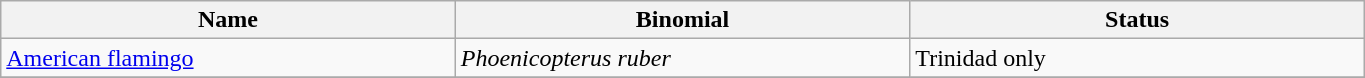<table width=72% class="wikitable">
<tr>
<th width=24%>Name</th>
<th width=24%>Binomial</th>
<th width=24%>Status</th>
</tr>
<tr>
<td><a href='#'>American flamingo</a></td>
<td><em>Phoenicopterus ruber</em></td>
<td>Trinidad only</td>
</tr>
<tr>
</tr>
</table>
